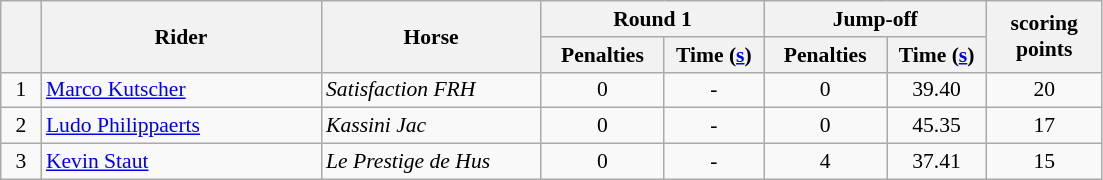<table class="wikitable" style="font-size: 90%">
<tr>
<th rowspan=2 width=20></th>
<th rowspan=2 width=180>Rider</th>
<th rowspan=2 width=140>Horse</th>
<th colspan=2>Round 1</th>
<th colspan=2>Jump-off</th>
<th rowspan=2 width=70>scoring<br>points</th>
</tr>
<tr>
<th width=75>Penalties</th>
<th width=60>Time (<a href='#'>s</a>)</th>
<th width=75>Penalties</th>
<th width=60>Time (<a href='#'>s</a>)</th>
</tr>
<tr>
<td align=center>1</td>
<td> <a href='#'>Marco Kutscher</a></td>
<td><em>Satisfaction FRH</em></td>
<td align=center>0</td>
<td align=center>-</td>
<td align=center>0</td>
<td align=center>39.40</td>
<td align=center>20</td>
</tr>
<tr>
<td align=center>2</td>
<td> <a href='#'>Ludo Philippaerts</a></td>
<td><em>Kassini Jac</em></td>
<td align=center>0</td>
<td align=center>-</td>
<td align=center>0</td>
<td align=center>45.35</td>
<td align=center>17</td>
</tr>
<tr>
<td align=center>3</td>
<td> <a href='#'>Kevin Staut</a></td>
<td><em>Le Prestige de Hus</em></td>
<td align=center>0</td>
<td align=center>-</td>
<td align=center>4</td>
<td align=center>37.41</td>
<td align=center>15</td>
</tr>
</table>
